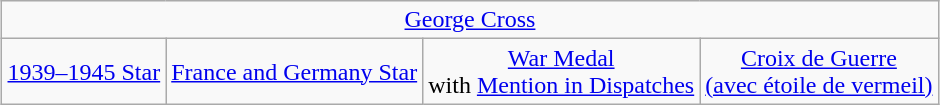<table class="wikitable" style="margin:1em auto; text-align:center;">
<tr>
<td colspan=5><a href='#'>George Cross</a></td>
</tr>
<tr>
<td><a href='#'>1939–1945 Star</a></td>
<td><a href='#'>France and Germany Star</a></td>
<td><a href='#'>War Medal</a><br>with <a href='#'>Mention in Dispatches</a></td>
<td><a href='#'>Croix de Guerre<br>(avec étoile de vermeil)</a></td>
</tr>
</table>
